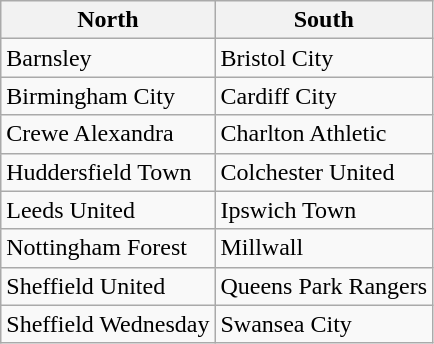<table class="wikitable">
<tr>
<th>North</th>
<th>South</th>
</tr>
<tr>
<td>Barnsley</td>
<td>Bristol City</td>
</tr>
<tr>
<td>Birmingham City</td>
<td>Cardiff City</td>
</tr>
<tr>
<td>Crewe Alexandra</td>
<td>Charlton Athletic</td>
</tr>
<tr>
<td>Huddersfield Town</td>
<td>Colchester United</td>
</tr>
<tr>
<td>Leeds United</td>
<td>Ipswich Town</td>
</tr>
<tr>
<td>Nottingham Forest</td>
<td>Millwall</td>
</tr>
<tr>
<td>Sheffield United</td>
<td>Queens Park Rangers</td>
</tr>
<tr>
<td>Sheffield Wednesday</td>
<td>Swansea City</td>
</tr>
</table>
